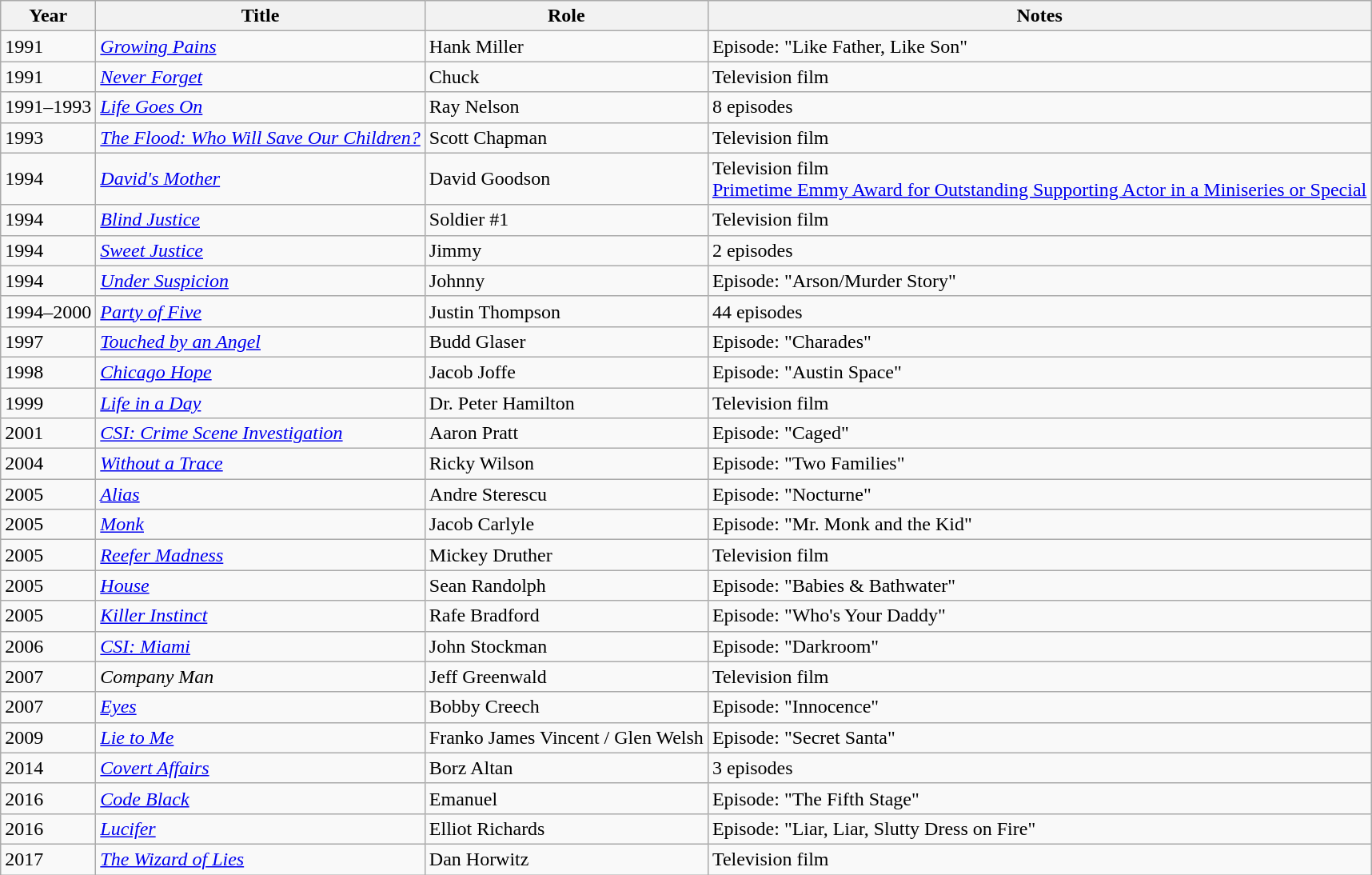<table class="wikitable sortable">
<tr>
<th>Year</th>
<th>Title</th>
<th>Role</th>
<th class="unsortable">Notes</th>
</tr>
<tr>
<td>1991</td>
<td><em><a href='#'>Growing Pains</a></em></td>
<td>Hank Miller</td>
<td>Episode: "Like Father, Like Son"</td>
</tr>
<tr>
<td>1991</td>
<td><em><a href='#'>Never Forget</a></em></td>
<td>Chuck</td>
<td>Television film</td>
</tr>
<tr>
<td>1991–1993</td>
<td><em><a href='#'>Life Goes On</a></em></td>
<td>Ray Nelson</td>
<td>8 episodes</td>
</tr>
<tr>
<td>1993</td>
<td><em><a href='#'>The Flood: Who Will Save Our Children?</a></em></td>
<td>Scott Chapman</td>
<td>Television film</td>
</tr>
<tr>
<td>1994</td>
<td><em><a href='#'>David's Mother</a></em></td>
<td>David Goodson</td>
<td>Television film<br><a href='#'>Primetime Emmy Award for Outstanding Supporting Actor in a Miniseries or Special</a></td>
</tr>
<tr>
<td>1994</td>
<td><em><a href='#'>Blind Justice</a></em></td>
<td>Soldier #1</td>
<td>Television film</td>
</tr>
<tr>
<td>1994</td>
<td><em><a href='#'>Sweet Justice</a></em></td>
<td>Jimmy</td>
<td>2 episodes</td>
</tr>
<tr>
<td>1994</td>
<td><em><a href='#'>Under Suspicion</a></em></td>
<td>Johnny</td>
<td>Episode: "Arson/Murder Story"</td>
</tr>
<tr>
<td>1994–2000</td>
<td><em><a href='#'>Party of Five</a></em></td>
<td>Justin Thompson</td>
<td>44 episodes</td>
</tr>
<tr>
<td>1997</td>
<td><em><a href='#'>Touched by an Angel</a></em></td>
<td>Budd Glaser</td>
<td>Episode: "Charades"</td>
</tr>
<tr>
<td>1998</td>
<td><em><a href='#'>Chicago Hope</a></em></td>
<td>Jacob Joffe</td>
<td>Episode: "Austin Space"</td>
</tr>
<tr>
<td>1999</td>
<td><em><a href='#'>Life in a Day</a></em></td>
<td>Dr. Peter Hamilton</td>
<td>Television film</td>
</tr>
<tr>
<td>2001</td>
<td><em><a href='#'>CSI: Crime Scene Investigation</a></em></td>
<td>Aaron Pratt</td>
<td>Episode: "Caged"</td>
</tr>
<tr>
<td>2004</td>
<td><em><a href='#'>Without a Trace</a></em></td>
<td>Ricky Wilson</td>
<td>Episode: "Two Families"</td>
</tr>
<tr>
<td>2005</td>
<td><em><a href='#'>Alias</a></em></td>
<td>Andre Sterescu</td>
<td>Episode: "Nocturne"</td>
</tr>
<tr>
<td>2005</td>
<td><em><a href='#'>Monk</a></em></td>
<td>Jacob Carlyle</td>
<td>Episode: "Mr. Monk and the Kid"</td>
</tr>
<tr>
<td>2005</td>
<td><em><a href='#'>Reefer Madness</a></em></td>
<td>Mickey Druther</td>
<td>Television film</td>
</tr>
<tr>
<td>2005</td>
<td><em><a href='#'>House</a></em></td>
<td>Sean Randolph</td>
<td>Episode: "Babies & Bathwater"</td>
</tr>
<tr>
<td>2005</td>
<td><em><a href='#'>Killer Instinct</a></em></td>
<td>Rafe Bradford</td>
<td>Episode: "Who's Your Daddy"</td>
</tr>
<tr>
<td>2006</td>
<td><em><a href='#'>CSI: Miami</a></em></td>
<td>John Stockman</td>
<td>Episode: "Darkroom"</td>
</tr>
<tr>
<td>2007</td>
<td><em>Company Man</em></td>
<td>Jeff Greenwald</td>
<td>Television film</td>
</tr>
<tr>
<td>2007</td>
<td><em><a href='#'>Eyes</a></em></td>
<td>Bobby Creech</td>
<td>Episode: "Innocence"</td>
</tr>
<tr>
<td>2009</td>
<td><em><a href='#'>Lie to Me</a></em></td>
<td>Franko James Vincent / Glen Welsh</td>
<td>Episode: "Secret Santa"</td>
</tr>
<tr>
<td>2014</td>
<td><em><a href='#'>Covert Affairs</a></em></td>
<td>Borz Altan</td>
<td>3 episodes</td>
</tr>
<tr>
<td>2016</td>
<td><em><a href='#'>Code Black</a></em></td>
<td>Emanuel</td>
<td>Episode: "The Fifth Stage"</td>
</tr>
<tr>
<td>2016</td>
<td><em><a href='#'>Lucifer</a></em></td>
<td>Elliot Richards</td>
<td>Episode: "Liar, Liar, Slutty Dress on Fire"</td>
</tr>
<tr>
<td>2017</td>
<td><em><a href='#'>The Wizard of Lies</a></em></td>
<td>Dan Horwitz</td>
<td>Television film</td>
</tr>
</table>
